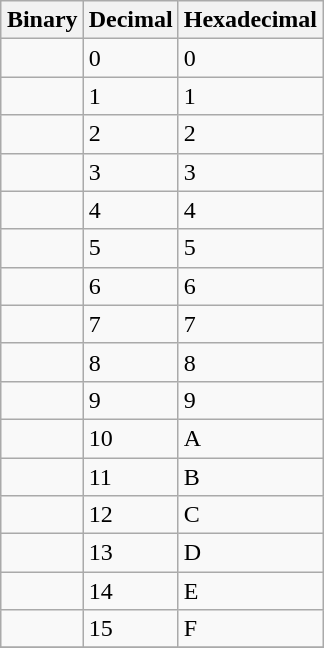<table class="wikitable" style="margin:auto">
<tr>
<th>Binary</th>
<th>Decimal</th>
<th>Hexadecimal</th>
</tr>
<tr>
<td></td>
<td>0</td>
<td>0</td>
</tr>
<tr>
<td></td>
<td>1</td>
<td>1</td>
</tr>
<tr>
<td></td>
<td>2</td>
<td>2</td>
</tr>
<tr>
<td></td>
<td>3</td>
<td>3</td>
</tr>
<tr>
<td></td>
<td>4</td>
<td>4</td>
</tr>
<tr>
<td></td>
<td>5</td>
<td>5</td>
</tr>
<tr>
<td></td>
<td>6</td>
<td>6</td>
</tr>
<tr>
<td></td>
<td>7</td>
<td>7</td>
</tr>
<tr>
<td></td>
<td>8</td>
<td>8</td>
</tr>
<tr>
<td></td>
<td>9</td>
<td>9</td>
</tr>
<tr>
<td></td>
<td>10</td>
<td>A</td>
</tr>
<tr>
<td></td>
<td>11</td>
<td>B</td>
</tr>
<tr>
<td></td>
<td>12</td>
<td>C</td>
</tr>
<tr>
<td></td>
<td>13</td>
<td>D</td>
</tr>
<tr>
<td></td>
<td>14</td>
<td>E</td>
</tr>
<tr>
<td></td>
<td>15</td>
<td>F</td>
</tr>
<tr>
</tr>
</table>
